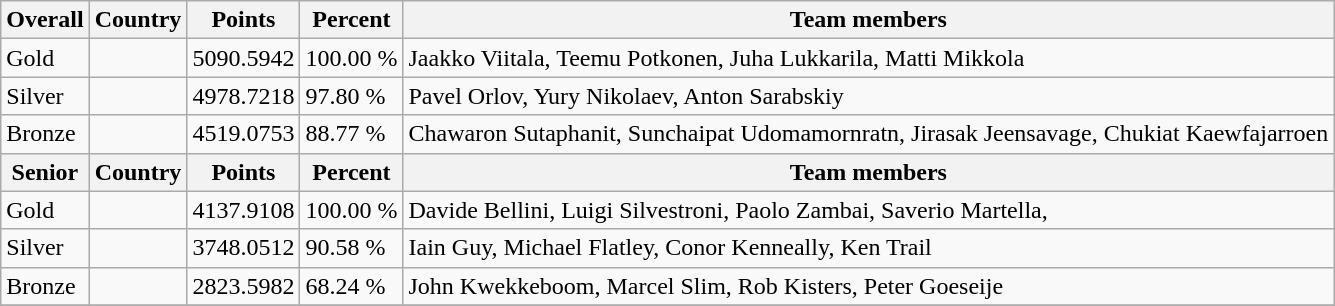<table class="wikitable" style="text-align: left;">
<tr>
<th>Overall</th>
<th>Country</th>
<th>Points</th>
<th>Percent</th>
<th>Team members</th>
</tr>
<tr>
<td> Gold</td>
<td></td>
<td>5090.5942</td>
<td>100.00 %</td>
<td>Jaakko Viitala, Teemu Potkonen, Juha Lukkarila, Matti Mikkola</td>
</tr>
<tr>
<td> Silver</td>
<td></td>
<td>4978.7218</td>
<td>97.80 %</td>
<td>Pavel Orlov, Yury Nikolaev, Anton Sarabskiy</td>
</tr>
<tr>
<td> Bronze</td>
<td></td>
<td>4519.0753</td>
<td>88.77 %</td>
<td>Chawaron Sutaphanit, Sunchaipat Udomamornratn, Jirasak Jeensavage, Chukiat Kaewfajarroen</td>
</tr>
<tr>
<th>Senior</th>
<th>Country</th>
<th>Points</th>
<th>Percent</th>
<th>Team members</th>
</tr>
<tr>
<td> Gold</td>
<td></td>
<td>4137.9108</td>
<td>100.00 %</td>
<td>Davide Bellini, Luigi Silvestroni, Paolo Zambai, Saverio Martella,</td>
</tr>
<tr>
<td> Silver</td>
<td></td>
<td>3748.0512</td>
<td>90.58 %</td>
<td>Iain Guy, Michael Flatley, Conor Kenneally, Ken Trail</td>
</tr>
<tr>
<td> Bronze</td>
<td></td>
<td>2823.5982</td>
<td>68.24 %</td>
<td>John Kwekkeboom, Marcel Slim, Rob Kisters, Peter Goeseije</td>
</tr>
<tr>
</tr>
</table>
